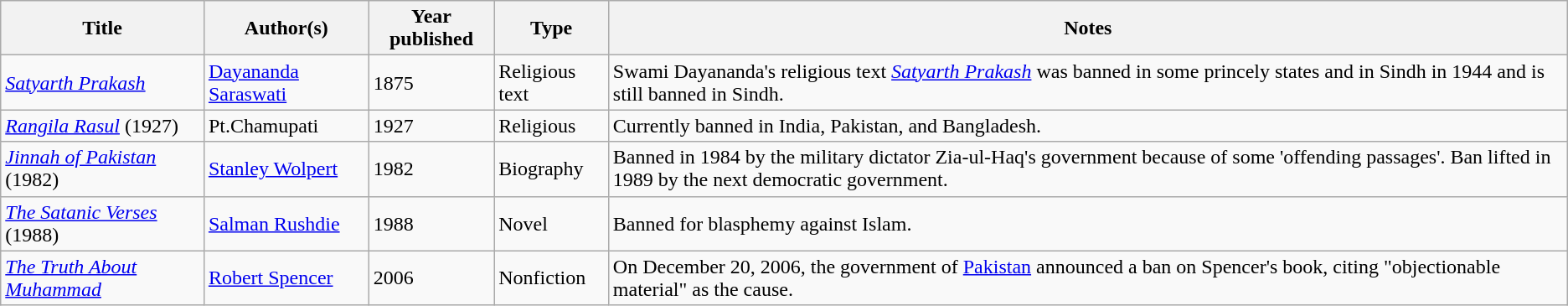<table class="wikitable sortable sticky-header">
<tr>
<th>Title</th>
<th>Author(s)</th>
<th>Year published</th>
<th>Type</th>
<th class="unsortable">Notes</th>
</tr>
<tr>
<td><em><a href='#'>Satyarth Prakash</a></em></td>
<td><a href='#'>Dayananda Saraswati</a></td>
<td>1875</td>
<td>Religious text</td>
<td>Swami Dayananda's religious text <em><a href='#'>Satyarth Prakash</a></em> was banned in some princely states and in Sindh in 1944 and is still banned in Sindh.</td>
</tr>
<tr>
<td><em><a href='#'>Rangila Rasul</a></em> (1927)</td>
<td>Pt.Chamupati</td>
<td>1927</td>
<td>Religious</td>
<td>Currently banned in India, Pakistan, and Bangladesh.</td>
</tr>
<tr>
<td><em><a href='#'>Jinnah of Pakistan</a></em> (1982)</td>
<td><a href='#'>Stanley Wolpert</a></td>
<td>1982</td>
<td>Biography</td>
<td>Banned in 1984 by the military dictator Zia-ul-Haq's government because of some 'offending passages'. Ban lifted in 1989 by the next democratic government.</td>
</tr>
<tr>
<td><em><a href='#'>The Satanic Verses</a></em> (1988)</td>
<td><a href='#'>Salman Rushdie</a></td>
<td>1988</td>
<td>Novel</td>
<td>Banned for blasphemy against Islam.</td>
</tr>
<tr>
<td><em><a href='#'>The Truth About Muhammad</a></em></td>
<td><a href='#'>Robert Spencer</a></td>
<td>2006</td>
<td>Nonfiction</td>
<td>On December 20, 2006, the government of <a href='#'>Pakistan</a> announced a ban on Spencer's book, citing "objectionable material" as the cause.</td>
</tr>
</table>
